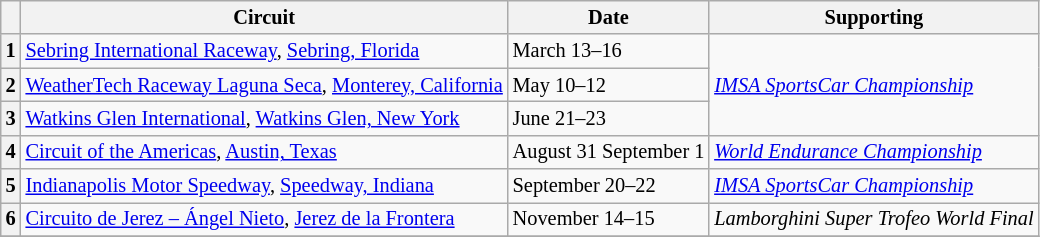<table class="wikitable" style="font-size: 85%;">
<tr>
<th></th>
<th>Circuit</th>
<th>Date</th>
<th>Supporting</th>
</tr>
<tr>
<th>1</th>
<td> <a href='#'>Sebring International Raceway</a>, <a href='#'>Sebring, Florida</a></td>
<td>March 13–16</td>
<td rowspan="3"><em><a href='#'>IMSA SportsCar Championship</a></em></td>
</tr>
<tr>
<th>2</th>
<td> <a href='#'>WeatherTech Raceway Laguna Seca</a>, <a href='#'>Monterey, California</a></td>
<td>May 10–12</td>
</tr>
<tr>
<th>3</th>
<td> <a href='#'>Watkins Glen International</a>, <a href='#'>Watkins Glen, New York</a></td>
<td>June 21–23</td>
</tr>
<tr>
<th>4</th>
<td> <a href='#'>Circuit of the Americas</a>, <a href='#'>Austin, Texas</a></td>
<td>August 31 September 1</td>
<td><em><a href='#'>World Endurance Championship</a></em></td>
</tr>
<tr>
<th>5</th>
<td> <a href='#'>Indianapolis Motor Speedway</a>, <a href='#'>Speedway, Indiana</a></td>
<td>September 20–22</td>
<td><em><a href='#'>IMSA SportsCar Championship</a></em></td>
</tr>
<tr>
<th>6</th>
<td> <a href='#'>Circuito de Jerez – Ángel Nieto</a>, <a href='#'>Jerez de la Frontera</a></td>
<td>November 14–15</td>
<td><em>Lamborghini Super Trofeo World Final</em></td>
</tr>
<tr>
</tr>
</table>
